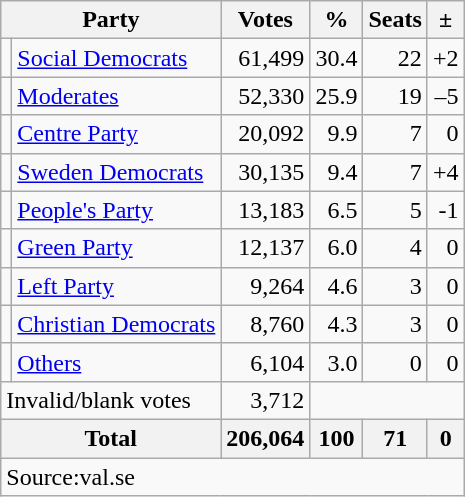<table class=wikitable style=text-align:right>
<tr>
<th colspan=2>Party</th>
<th>Votes</th>
<th>%</th>
<th>Seats</th>
<th>±</th>
</tr>
<tr>
<td bgcolor=></td>
<td align=left><a href='#'>Social Democrats</a></td>
<td>61,499</td>
<td>30.4</td>
<td>22</td>
<td>+2</td>
</tr>
<tr>
<td bgcolor=></td>
<td align=left><a href='#'>Moderates</a></td>
<td>52,330</td>
<td>25.9</td>
<td>19</td>
<td>–5</td>
</tr>
<tr>
<td bgcolor=></td>
<td align=left><a href='#'>Centre Party</a></td>
<td>20,092</td>
<td>9.9</td>
<td>7</td>
<td>0</td>
</tr>
<tr>
<td bgcolor=></td>
<td align=left><a href='#'>Sweden Democrats</a></td>
<td>30,135</td>
<td>9.4</td>
<td>7</td>
<td>+4</td>
</tr>
<tr>
<td bgcolor=></td>
<td align=left><a href='#'>People's Party</a></td>
<td>13,183</td>
<td>6.5</td>
<td>5</td>
<td>-1</td>
</tr>
<tr>
<td bgcolor=></td>
<td align=left><a href='#'>Green Party</a></td>
<td>12,137</td>
<td>6.0</td>
<td>4</td>
<td>0</td>
</tr>
<tr>
<td bgcolor=></td>
<td align=left><a href='#'>Left Party</a></td>
<td>9,264</td>
<td>4.6</td>
<td>3</td>
<td>0</td>
</tr>
<tr>
<td bgcolor=></td>
<td align=left><a href='#'>Christian Democrats</a></td>
<td>8,760</td>
<td>4.3</td>
<td>3</td>
<td>0</td>
</tr>
<tr>
<td></td>
<td align=left><a href='#'>Others</a></td>
<td>6,104</td>
<td>3.0</td>
<td>0</td>
<td>0</td>
</tr>
<tr>
<td align=left colspan=2>Invalid/blank votes</td>
<td>3,712</td>
<td colspan=3></td>
</tr>
<tr>
<th align=left colspan=2>Total</th>
<th>206,064</th>
<th>100</th>
<th>71</th>
<th>0</th>
</tr>
<tr>
<td align=left colspan=6>Source:val.se </td>
</tr>
</table>
